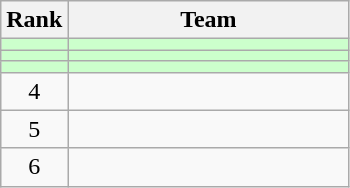<table class=wikitable style="text-align:center;">
<tr>
<th>Rank</th>
<th width=180>Team</th>
</tr>
<tr bgcolor=#CCFFCC>
<td></td>
<td align=left></td>
</tr>
<tr bgcolor=#CCFFCC>
<td></td>
<td align=left></td>
</tr>
<tr bgcolor=#CCFFCC>
<td></td>
<td align=left></td>
</tr>
<tr>
<td>4</td>
<td align=left></td>
</tr>
<tr>
<td>5</td>
<td align=left></td>
</tr>
<tr>
<td>6</td>
<td align=left></td>
</tr>
</table>
